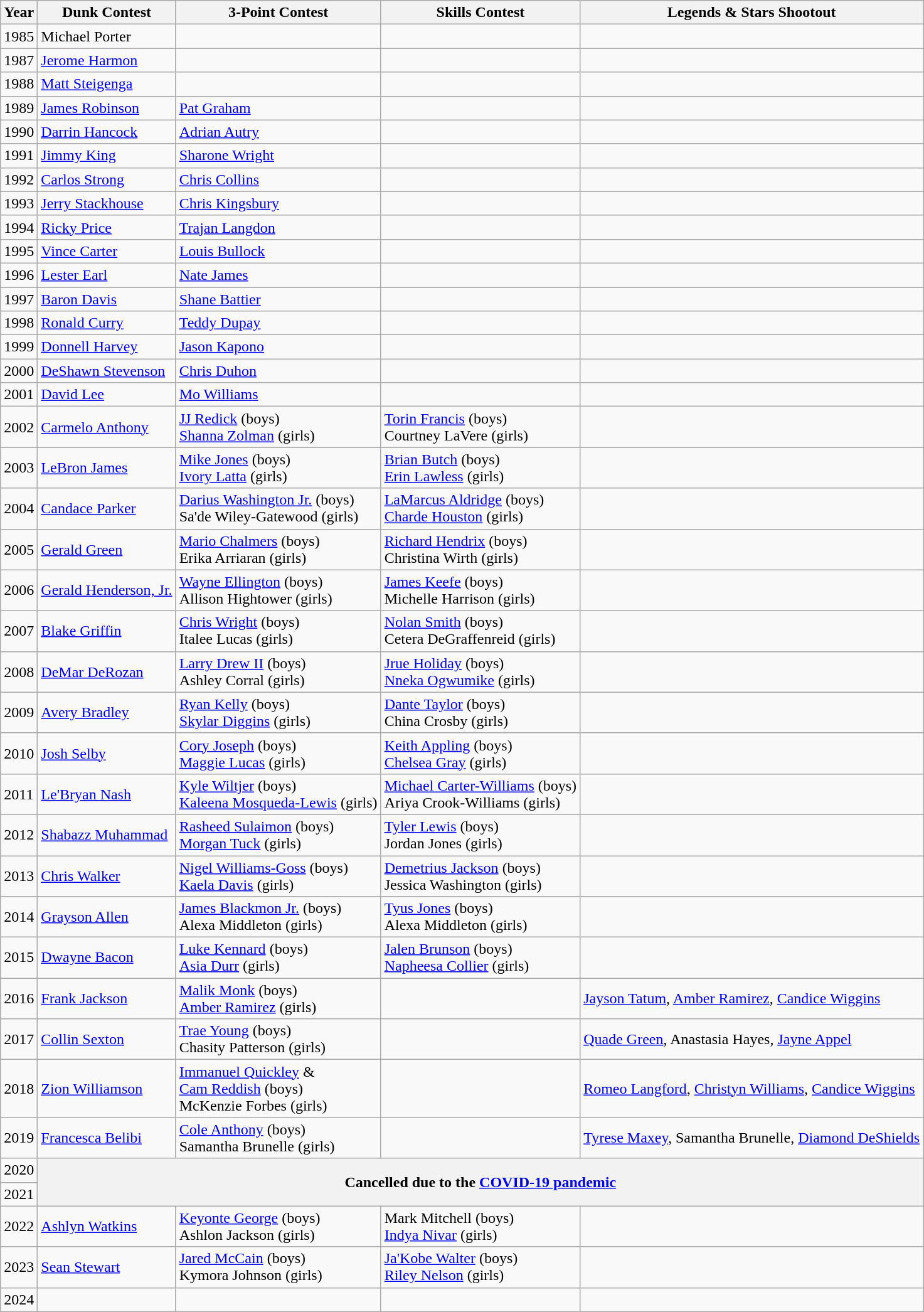<table class="wikitable sortable">
<tr>
<th>Year</th>
<th>Dunk Contest</th>
<th>3-Point Contest</th>
<th>Skills Contest</th>
<th>Legends & Stars Shootout</th>
</tr>
<tr>
<td>1985</td>
<td>Michael Porter</td>
<td></td>
<td></td>
<td></td>
</tr>
<tr>
<td>1987</td>
<td><a href='#'>Jerome Harmon</a></td>
<td></td>
<td></td>
<td></td>
</tr>
<tr>
<td>1988</td>
<td><a href='#'>Matt Steigenga</a></td>
<td></td>
<td></td>
<td></td>
</tr>
<tr>
<td>1989</td>
<td><a href='#'>James Robinson</a></td>
<td><a href='#'>Pat Graham</a></td>
<td></td>
<td></td>
</tr>
<tr>
<td>1990</td>
<td><a href='#'>Darrin Hancock</a></td>
<td><a href='#'>Adrian Autry</a></td>
<td></td>
<td></td>
</tr>
<tr>
<td>1991</td>
<td><a href='#'>Jimmy King</a></td>
<td><a href='#'>Sharone Wright</a></td>
<td></td>
<td></td>
</tr>
<tr>
<td>1992</td>
<td><a href='#'>Carlos Strong</a></td>
<td><a href='#'>Chris Collins</a></td>
<td></td>
<td></td>
</tr>
<tr>
<td>1993</td>
<td><a href='#'>Jerry Stackhouse</a></td>
<td><a href='#'>Chris Kingsbury</a></td>
<td></td>
<td></td>
</tr>
<tr>
<td>1994</td>
<td><a href='#'>Ricky Price</a></td>
<td><a href='#'>Trajan Langdon</a></td>
<td></td>
<td></td>
</tr>
<tr>
<td>1995</td>
<td><a href='#'>Vince Carter</a></td>
<td><a href='#'>Louis Bullock</a></td>
<td></td>
<td></td>
</tr>
<tr>
<td>1996</td>
<td><a href='#'>Lester Earl</a></td>
<td><a href='#'>Nate James</a></td>
<td></td>
<td></td>
</tr>
<tr>
<td>1997</td>
<td><a href='#'>Baron Davis</a></td>
<td><a href='#'>Shane Battier</a></td>
<td></td>
<td></td>
</tr>
<tr>
<td>1998</td>
<td><a href='#'>Ronald Curry</a></td>
<td><a href='#'>Teddy Dupay</a></td>
<td></td>
<td></td>
</tr>
<tr>
<td>1999</td>
<td><a href='#'>Donnell Harvey</a></td>
<td><a href='#'>Jason Kapono</a></td>
<td></td>
<td></td>
</tr>
<tr>
<td>2000</td>
<td><a href='#'>DeShawn Stevenson</a></td>
<td><a href='#'>Chris Duhon</a></td>
<td></td>
<td></td>
</tr>
<tr>
<td>2001</td>
<td><a href='#'>David Lee</a></td>
<td><a href='#'>Mo Williams</a></td>
<td></td>
<td></td>
</tr>
<tr>
<td>2002</td>
<td><a href='#'>Carmelo Anthony</a></td>
<td><a href='#'>JJ Redick</a> (boys)<br><a href='#'>Shanna Zolman</a> (girls)</td>
<td><a href='#'>Torin Francis</a> (boys)<br>Courtney LaVere (girls)</td>
<td></td>
</tr>
<tr>
<td>2003</td>
<td><a href='#'>LeBron James</a></td>
<td><a href='#'>Mike Jones</a> (boys)<br><a href='#'>Ivory Latta</a> (girls)</td>
<td><a href='#'>Brian Butch</a> (boys)<br><a href='#'>Erin Lawless</a> (girls)</td>
<td></td>
</tr>
<tr>
<td>2004</td>
<td><a href='#'>Candace Parker</a></td>
<td><a href='#'>Darius Washington Jr.</a> (boys)<br>Sa'de Wiley-Gatewood (girls)</td>
<td><a href='#'>LaMarcus Aldridge</a> (boys)<br><a href='#'>Charde Houston</a> (girls)</td>
<td></td>
</tr>
<tr>
<td>2005</td>
<td><a href='#'>Gerald Green</a></td>
<td><a href='#'>Mario Chalmers</a> (boys)<br>Erika Arriaran (girls)</td>
<td><a href='#'>Richard Hendrix</a> (boys)<br>Christina Wirth (girls)</td>
<td></td>
</tr>
<tr>
<td>2006</td>
<td><a href='#'>Gerald Henderson, Jr.</a></td>
<td><a href='#'>Wayne Ellington</a> (boys)<br>Allison Hightower (girls)</td>
<td><a href='#'>James Keefe</a> (boys)<br>Michelle Harrison (girls)</td>
<td></td>
</tr>
<tr>
<td>2007</td>
<td><a href='#'>Blake Griffin</a></td>
<td><a href='#'>Chris Wright</a> (boys)<br>Italee Lucas (girls)</td>
<td><a href='#'>Nolan Smith</a> (boys)<br>Cetera DeGraffenreid (girls)</td>
<td></td>
</tr>
<tr>
<td>2008</td>
<td><a href='#'>DeMar DeRozan</a></td>
<td><a href='#'>Larry Drew II</a> (boys)<br>Ashley Corral (girls)</td>
<td><a href='#'>Jrue Holiday</a> (boys)<br><a href='#'>Nneka Ogwumike</a> (girls)</td>
<td></td>
</tr>
<tr>
<td>2009</td>
<td><a href='#'>Avery Bradley</a></td>
<td><a href='#'>Ryan Kelly</a> (boys)<br><a href='#'>Skylar Diggins</a> (girls)</td>
<td><a href='#'>Dante Taylor</a> (boys)<br>China Crosby (girls)</td>
<td></td>
</tr>
<tr>
<td>2010</td>
<td><a href='#'>Josh Selby</a></td>
<td><a href='#'>Cory Joseph</a> (boys)<br><a href='#'>Maggie Lucas</a> (girls)</td>
<td><a href='#'>Keith Appling</a> (boys)<br><a href='#'>Chelsea Gray</a> (girls)</td>
<td></td>
</tr>
<tr>
<td>2011</td>
<td><a href='#'>Le'Bryan Nash</a></td>
<td><a href='#'>Kyle Wiltjer</a> (boys)<br><a href='#'>Kaleena Mosqueda-Lewis</a> (girls)</td>
<td><a href='#'>Michael Carter-Williams</a> (boys)<br>Ariya Crook-Williams (girls)</td>
<td></td>
</tr>
<tr>
<td>2012</td>
<td><a href='#'>Shabazz Muhammad</a></td>
<td><a href='#'>Rasheed Sulaimon</a> (boys)<br><a href='#'>Morgan Tuck</a> (girls)</td>
<td><a href='#'>Tyler Lewis</a> (boys)<br>Jordan Jones (girls)</td>
<td></td>
</tr>
<tr>
<td>2013</td>
<td><a href='#'>Chris Walker</a></td>
<td><a href='#'>Nigel Williams-Goss</a> (boys)<br><a href='#'>Kaela Davis</a> (girls)</td>
<td><a href='#'>Demetrius Jackson</a> (boys)<br>Jessica Washington (girls)</td>
<td></td>
</tr>
<tr>
<td>2014</td>
<td><a href='#'>Grayson Allen</a></td>
<td><a href='#'>James Blackmon Jr.</a> (boys)<br>Alexa Middleton (girls)</td>
<td><a href='#'>Tyus Jones</a> (boys)<br>Alexa Middleton (girls)</td>
<td></td>
</tr>
<tr>
<td>2015</td>
<td><a href='#'>Dwayne Bacon</a></td>
<td><a href='#'>Luke Kennard</a> (boys)<br><a href='#'>Asia Durr</a> (girls)</td>
<td><a href='#'>Jalen Brunson</a> (boys)<br><a href='#'>Napheesa Collier</a> (girls)</td>
<td></td>
</tr>
<tr>
<td>2016</td>
<td><a href='#'>Frank Jackson</a></td>
<td><a href='#'>Malik Monk</a> (boys)<br><a href='#'>Amber Ramirez</a> (girls)</td>
<td></td>
<td><a href='#'>Jayson Tatum</a>, <a href='#'>Amber Ramirez</a>, <a href='#'>Candice Wiggins</a></td>
</tr>
<tr>
<td>2017</td>
<td><a href='#'>Collin Sexton</a></td>
<td><a href='#'>Trae Young</a> (boys)<br>Chasity Patterson (girls)</td>
<td></td>
<td><a href='#'>Quade Green</a>, Anastasia Hayes, <a href='#'>Jayne Appel</a></td>
</tr>
<tr>
<td>2018</td>
<td><a href='#'>Zion Williamson</a></td>
<td><a href='#'>Immanuel Quickley</a> &<br><a href='#'>Cam Reddish</a> (boys)<br>McKenzie Forbes (girls)</td>
<td></td>
<td><a href='#'>Romeo Langford</a>, <a href='#'>Christyn Williams</a>, <a href='#'>Candice Wiggins</a></td>
</tr>
<tr>
<td>2019</td>
<td><a href='#'>Francesca Belibi</a></td>
<td><a href='#'>Cole Anthony</a> (boys)<br>Samantha Brunelle (girls)</td>
<td></td>
<td><a href='#'>Tyrese Maxey</a>, Samantha Brunelle, <a href='#'>Diamond DeShields</a></td>
</tr>
<tr>
<td>2020</td>
<th colspan="4" rowspan="2">Cancelled due to the <a href='#'>COVID-19 pandemic</a></th>
</tr>
<tr>
<td>2021</td>
</tr>
<tr>
<td>2022</td>
<td><a href='#'>Ashlyn Watkins</a></td>
<td><a href='#'>Keyonte George</a> (boys)<br>Ashlon Jackson (girls)</td>
<td>Mark Mitchell (boys)<br><a href='#'>Indya Nivar</a> (girls)</td>
<td></td>
</tr>
<tr>
<td>2023</td>
<td><a href='#'>Sean Stewart</a></td>
<td><a href='#'>Jared McCain</a> (boys)<br>Kymora Johnson (girls)</td>
<td><a href='#'>Ja'Kobe Walter</a> (boys)<br><a href='#'>Riley Nelson</a> (girls)</td>
<td></td>
</tr>
<tr>
<td>2024</td>
<td></td>
<td></td>
<td></td>
<td></td>
</tr>
</table>
